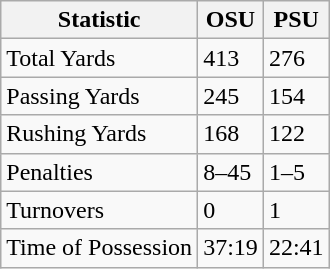<table class="wikitable">
<tr>
<th>Statistic</th>
<th>OSU</th>
<th>PSU</th>
</tr>
<tr>
<td>Total Yards</td>
<td>413</td>
<td>276</td>
</tr>
<tr>
<td>Passing Yards</td>
<td>245</td>
<td>154</td>
</tr>
<tr>
<td>Rushing Yards</td>
<td>168</td>
<td>122</td>
</tr>
<tr>
<td>Penalties</td>
<td>8–45</td>
<td>1–5</td>
</tr>
<tr>
<td>Turnovers</td>
<td>0</td>
<td>1</td>
</tr>
<tr>
<td>Time of Possession</td>
<td>37:19</td>
<td>22:41</td>
</tr>
</table>
